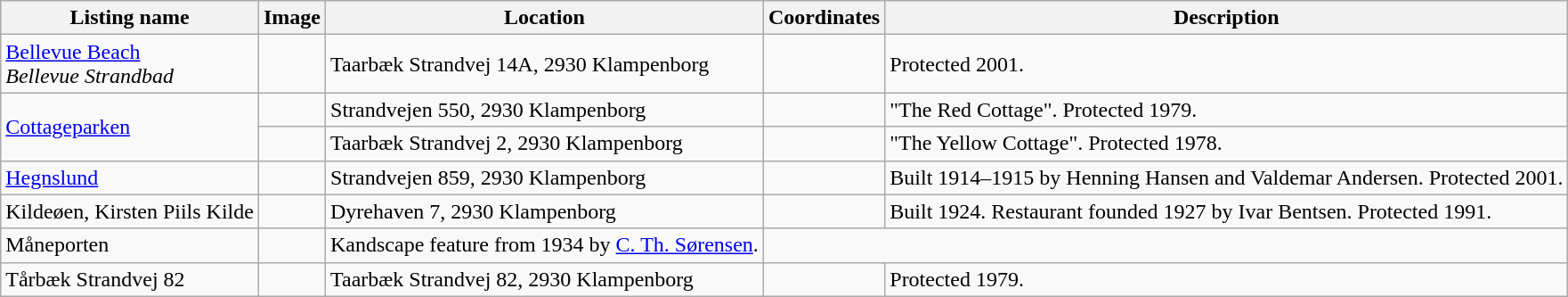<table class="wikitable sortable">
<tr>
<th>Listing name</th>
<th>Image</th>
<th>Location</th>
<th>Coordinates</th>
<th>Description</th>
</tr>
<tr>
<td><a href='#'>Bellevue Beach</a><br><em>Bellevue Strandbad</em></td>
<td></td>
<td>Taarbæk Strandvej 14A, 2930 Klampenborg</td>
<td></td>
<td>Protected 2001.</td>
</tr>
<tr>
<td rowspan="2"><a href='#'>Cottageparken</a></td>
<td></td>
<td>Strandvejen 550, 2930 Klampenborg</td>
<td></td>
<td>"The Red Cottage". Protected 1979.</td>
</tr>
<tr>
<td></td>
<td>Taarbæk Strandvej 2, 2930 Klampenborg</td>
<td></td>
<td>"The Yellow Cottage". Protected 1978.</td>
</tr>
<tr>
<td><a href='#'>Hegnslund</a></td>
<td></td>
<td>Strandvejen 859, 2930 Klampenborg</td>
<td></td>
<td>Built 1914–1915 by Henning Hansen and Valdemar Andersen. Protected 2001.</td>
</tr>
<tr>
<td>Kildeøen, Kirsten Piils Kilde</td>
<td></td>
<td>Dyrehaven 7, 2930 Klampenborg</td>
<td></td>
<td>Built 1924. Restaurant founded 1927 by Ivar Bentsen. Protected 1991.</td>
</tr>
<tr>
<td>Måneporten</td>
<td></td>
<td>Kandscape feature from 1934 by <a href='#'>C. Th. Sørensen</a>.</td>
</tr>
<tr>
<td>Tårbæk Strandvej 82</td>
<td></td>
<td>Taarbæk Strandvej 82, 2930 Klampenborg</td>
<td></td>
<td>Protected 1979.</td>
</tr>
</table>
